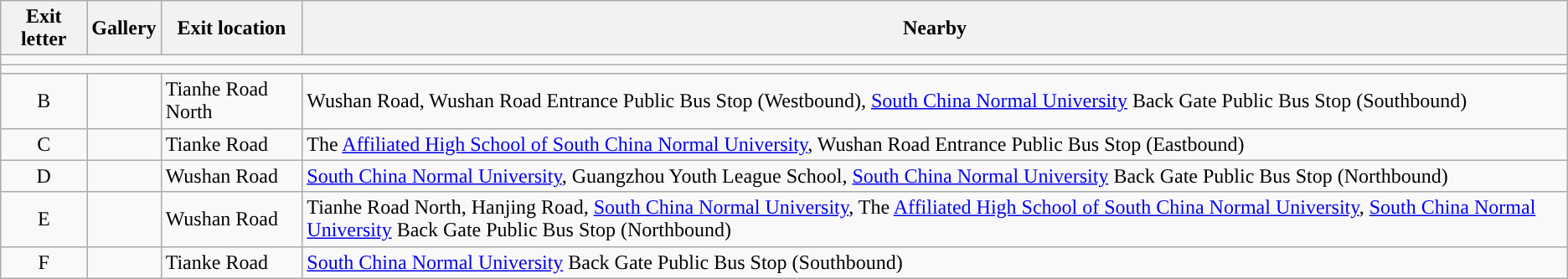<table class="wikitable">
<tr>
<th style="width:70px" colspan="3">Exit letter</th>
<th>Gallery</th>
<th>Exit location</th>
<th>Nearby</th>
</tr>
<tr style="background:#">
<td colspan = "6"></td>
</tr>
<tr style="background:#">
<td colspan = "6"></td>
</tr>
<tr>
<td align="center" colspan="3">B</td>
<td></td>
<td>Tianhe Road North</td>
<td>Wushan Road, Wushan Road Entrance Public Bus Stop (Westbound), <a href='#'>South China Normal University</a> Back Gate Public Bus Stop (Southbound)</td>
</tr>
<tr>
<td align="center" colspan="3">C</td>
<td></td>
<td>Tianke Road</td>
<td>The <a href='#'>Affiliated High School of South China Normal University</a>, Wushan Road Entrance Public Bus Stop (Eastbound)</td>
</tr>
<tr>
<td align="center" colspan="3">D</td>
<td></td>
<td>Wushan Road</td>
<td><a href='#'>South China Normal University</a>, Guangzhou Youth League School, <a href='#'>South China Normal University</a> Back Gate Public Bus Stop (Northbound)</td>
</tr>
<tr>
<td align="center" colspan="3">E</td>
<td></td>
<td>Wushan Road</td>
<td>Tianhe Road North, Hanjing Road, <a href='#'>South China Normal University</a>, The <a href='#'>Affiliated High School of South China Normal University</a>, <a href='#'>South China Normal University</a> Back Gate Public Bus Stop (Northbound)</td>
</tr>
<tr>
<td align="center" colspan="3">F</td>
<td></td>
<td>Tianke Road</td>
<td><a href='#'>South China Normal University</a> Back Gate Public Bus Stop (Southbound)</td>
</tr>
</table>
